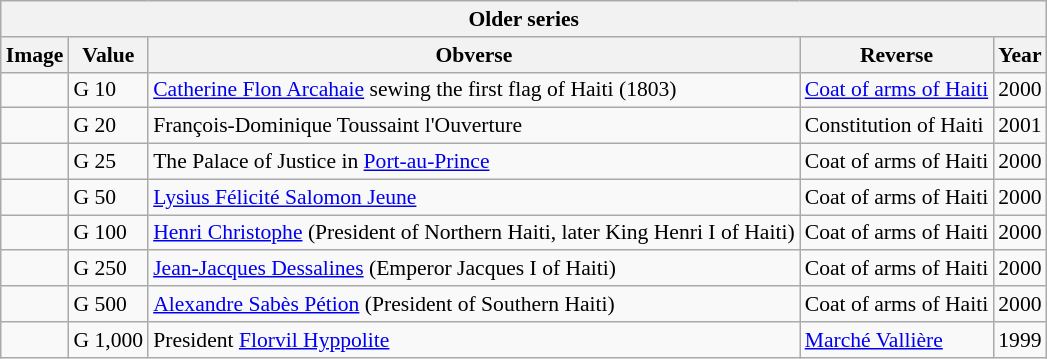<table class="wikitable" style="font-size: 90%">
<tr>
<th colspan="5">Older series</th>
</tr>
<tr>
<th>Image</th>
<th>Value</th>
<th>Obverse</th>
<th>Reverse</th>
<th>Year</th>
</tr>
<tr>
<td></td>
<td>G 10</td>
<td><a href='#'>Catherine Flon Arcahaie</a> sewing the first flag of Haiti (1803)</td>
<td><a href='#'>Coat of arms of Haiti</a></td>
<td>2000</td>
</tr>
<tr>
<td></td>
<td>G 20</td>
<td>François-Dominique Toussaint l'Ouverture</td>
<td>Constitution of Haiti</td>
<td>2001</td>
</tr>
<tr>
<td></td>
<td>G 25</td>
<td>The Palace of Justice in <a href='#'>Port-au-Prince</a></td>
<td>Coat of arms of Haiti</td>
<td>2000</td>
</tr>
<tr>
<td></td>
<td>G 50</td>
<td><a href='#'>Lysius Félicité Salomon Jeune</a></td>
<td>Coat of arms of Haiti</td>
<td>2000</td>
</tr>
<tr>
<td></td>
<td>G 100</td>
<td><a href='#'>Henri Christophe</a> (President of Northern Haiti, later King Henri I of Haiti)</td>
<td>Coat of arms of Haiti</td>
<td>2000</td>
</tr>
<tr>
<td></td>
<td>G 250</td>
<td><a href='#'>Jean-Jacques Dessalines</a> (Emperor Jacques I of Haiti)</td>
<td>Coat of arms of Haiti</td>
<td>2000</td>
</tr>
<tr>
<td></td>
<td>G 500</td>
<td><a href='#'>Alexandre Sabès Pétion</a> (President of Southern Haiti)</td>
<td>Coat of arms of Haiti</td>
<td>2000</td>
</tr>
<tr>
<td></td>
<td>G 1,000</td>
<td>President <a href='#'>Florvil Hyppolite</a></td>
<td><a href='#'>Marché Vallière</a></td>
<td>1999</td>
</tr>
</table>
